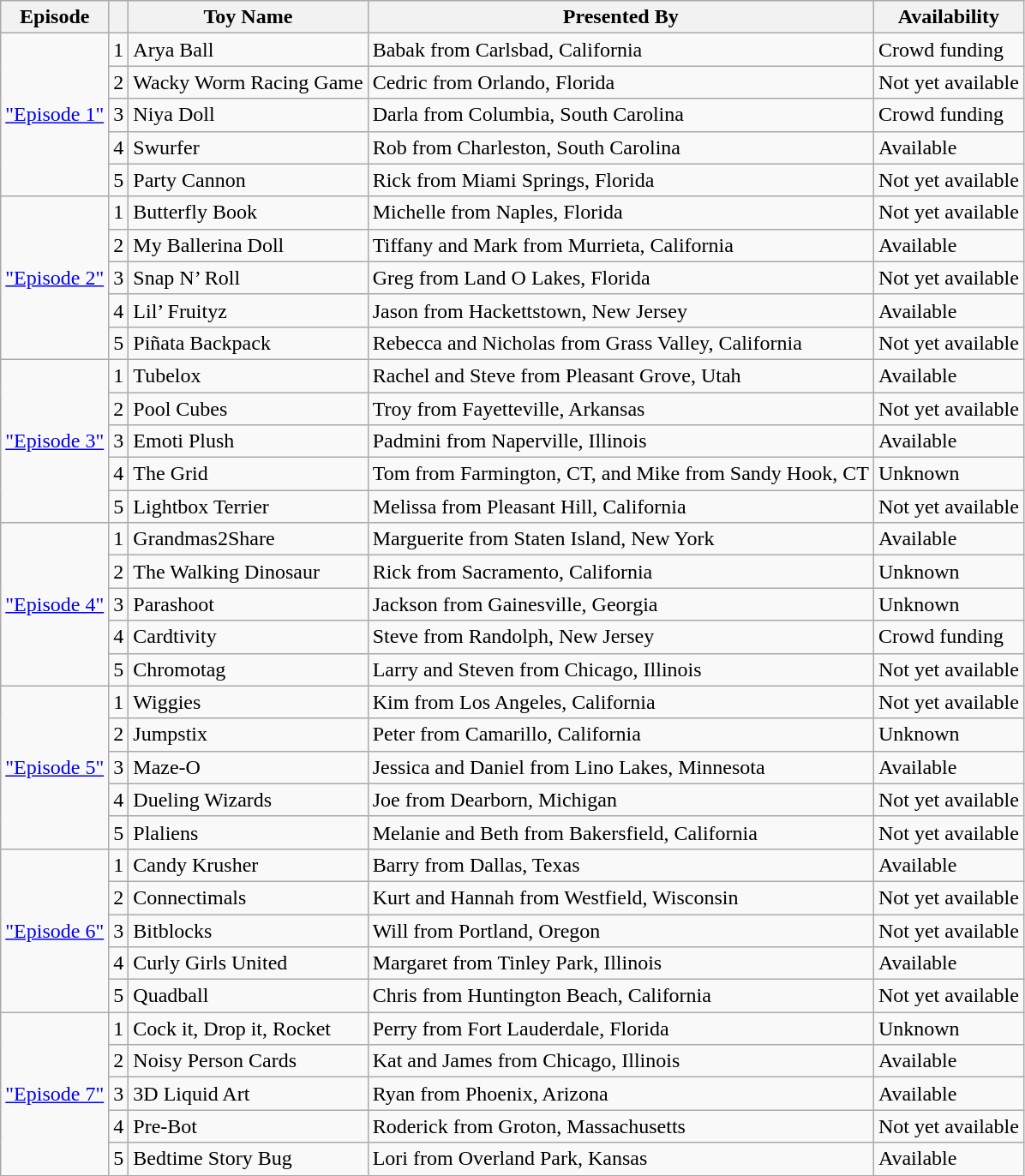<table class="wikitable sortable">
<tr>
<th>Episode</th>
<th></th>
<th>Toy Name</th>
<th>Presented By</th>
<th>Availability</th>
</tr>
<tr>
<td rowspan="5"><a href='#'>"Episode 1"</a></td>
<td style="text-align:center">1</td>
<td>Arya Ball</td>
<td>Babak from Carlsbad, California</td>
<td>Crowd funding</td>
</tr>
<tr>
<td style="text-align:center">2</td>
<td>Wacky Worm Racing Game</td>
<td>Cedric from Orlando, Florida</td>
<td>Not yet available</td>
</tr>
<tr>
<td style="text-align:center">3</td>
<td>Niya Doll</td>
<td>Darla from Columbia, South Carolina</td>
<td>Crowd funding</td>
</tr>
<tr>
<td style="text-align:center">4</td>
<td>Swurfer</td>
<td>Rob from Charleston, South Carolina</td>
<td>Available</td>
</tr>
<tr>
<td style="text-align:center">5</td>
<td>Party Cannon</td>
<td>Rick from Miami Springs, Florida</td>
<td>Not yet available</td>
</tr>
<tr>
<td rowspan="5"><a href='#'>"Episode 2"</a></td>
<td style="text-align:center">1</td>
<td>Butterfly Book</td>
<td>Michelle from Naples, Florida</td>
<td>Not yet available</td>
</tr>
<tr>
<td style="text-align:center">2</td>
<td>My Ballerina Doll</td>
<td>Tiffany and Mark from Murrieta, California</td>
<td>Available</td>
</tr>
<tr>
<td style="text-align:center">3</td>
<td>Snap N’ Roll</td>
<td>Greg from Land O Lakes, Florida</td>
<td>Not yet available</td>
</tr>
<tr>
<td style="text-align:center">4</td>
<td>Lil’ Fruityz</td>
<td>Jason from Hackettstown, New Jersey</td>
<td>Available</td>
</tr>
<tr>
<td style="text-align:center">5</td>
<td>Piñata Backpack</td>
<td>Rebecca and Nicholas from Grass Valley, California</td>
<td>Not yet available</td>
</tr>
<tr>
<td rowspan="5"><a href='#'>"Episode 3"</a></td>
<td style="text-align:center">1</td>
<td>Tubelox</td>
<td>Rachel and Steve from Pleasant Grove, Utah</td>
<td>Available</td>
</tr>
<tr>
<td style="text-align:center">2</td>
<td>Pool Cubes</td>
<td>Troy from Fayetteville, Arkansas</td>
<td>Not yet available</td>
</tr>
<tr>
<td style="text-align:center">3</td>
<td>Emoti Plush</td>
<td>Padmini from Naperville, Illinois</td>
<td>Available</td>
</tr>
<tr>
<td style="text-align:center">4</td>
<td>The Grid</td>
<td>Tom from Farmington, CT, and Mike from Sandy Hook, CT</td>
<td>Unknown</td>
</tr>
<tr>
<td style="text-align:center">5</td>
<td>Lightbox Terrier</td>
<td>Melissa from Pleasant Hill, California</td>
<td>Not yet available</td>
</tr>
<tr>
<td rowspan="5"><a href='#'>"Episode 4"</a></td>
<td style="text-align:center">1</td>
<td>Grandmas2Share</td>
<td>Marguerite from Staten Island, New York</td>
<td>Available</td>
</tr>
<tr>
<td style="text-align:center">2</td>
<td>The Walking Dinosaur</td>
<td>Rick from Sacramento, California</td>
<td>Unknown</td>
</tr>
<tr>
<td style="text-align:center">3</td>
<td>Parashoot</td>
<td>Jackson from Gainesville, Georgia</td>
<td>Unknown</td>
</tr>
<tr>
<td style="text-align:center">4</td>
<td>Cardtivity</td>
<td>Steve from Randolph, New Jersey</td>
<td>Crowd funding</td>
</tr>
<tr>
<td style="text-align:center">5</td>
<td>Chromotag</td>
<td>Larry and Steven from Chicago, Illinois</td>
<td>Not yet available</td>
</tr>
<tr>
<td rowspan="5"><a href='#'>"Episode 5"</a></td>
<td style="text-align:center">1</td>
<td>Wiggies</td>
<td>Kim from Los Angeles, California</td>
<td>Not yet available</td>
</tr>
<tr>
<td style="text-align:center">2</td>
<td>Jumpstix</td>
<td>Peter from Camarillo, California</td>
<td>Unknown</td>
</tr>
<tr>
<td style="text-align:center">3</td>
<td>Maze-O</td>
<td>Jessica and Daniel from Lino Lakes, Minnesota</td>
<td>Available</td>
</tr>
<tr>
<td style="text-align:center">4</td>
<td>Dueling Wizards</td>
<td>Joe from Dearborn, Michigan</td>
<td>Not yet available</td>
</tr>
<tr>
<td style="text-align:center">5</td>
<td>Plaliens</td>
<td>Melanie and Beth from Bakersfield, California</td>
<td>Not yet available</td>
</tr>
<tr>
<td rowspan="5"><a href='#'>"Episode 6"</a></td>
<td style="text-align:center">1</td>
<td>Candy Krusher</td>
<td>Barry from Dallas, Texas</td>
<td>Available</td>
</tr>
<tr>
<td style="text-align:center">2</td>
<td>Connectimals</td>
<td>Kurt and Hannah from Westfield, Wisconsin</td>
<td>Not yet available</td>
</tr>
<tr>
<td style="text-align:center">3</td>
<td>Bitblocks</td>
<td>Will from Portland, Oregon</td>
<td>Not yet available</td>
</tr>
<tr>
<td style="text-align:center">4</td>
<td>Curly Girls United</td>
<td>Margaret from Tinley Park, Illinois</td>
<td>Available</td>
</tr>
<tr>
<td style="text-align:center">5</td>
<td>Quadball</td>
<td>Chris from Huntington Beach, California</td>
<td>Not yet available</td>
</tr>
<tr>
<td rowspan="5"><a href='#'>"Episode 7"</a></td>
<td style="text-align:center">1</td>
<td>Cock it, Drop it, Rocket</td>
<td>Perry from Fort Lauderdale, Florida</td>
<td>Unknown</td>
</tr>
<tr>
<td style="text-align:center">2</td>
<td>Noisy Person Cards</td>
<td>Kat and James from Chicago, Illinois</td>
<td>Available</td>
</tr>
<tr>
<td style="text-align:center">3</td>
<td>3D Liquid Art</td>
<td>Ryan from Phoenix, Arizona</td>
<td>Available</td>
</tr>
<tr>
<td style="text-align:center">4</td>
<td>Pre-Bot</td>
<td>Roderick from Groton, Massachusetts</td>
<td>Not yet available</td>
</tr>
<tr>
<td style="text-align:center">5</td>
<td>Bedtime Story Bug</td>
<td>Lori from Overland Park, Kansas</td>
<td>Available</td>
</tr>
</table>
